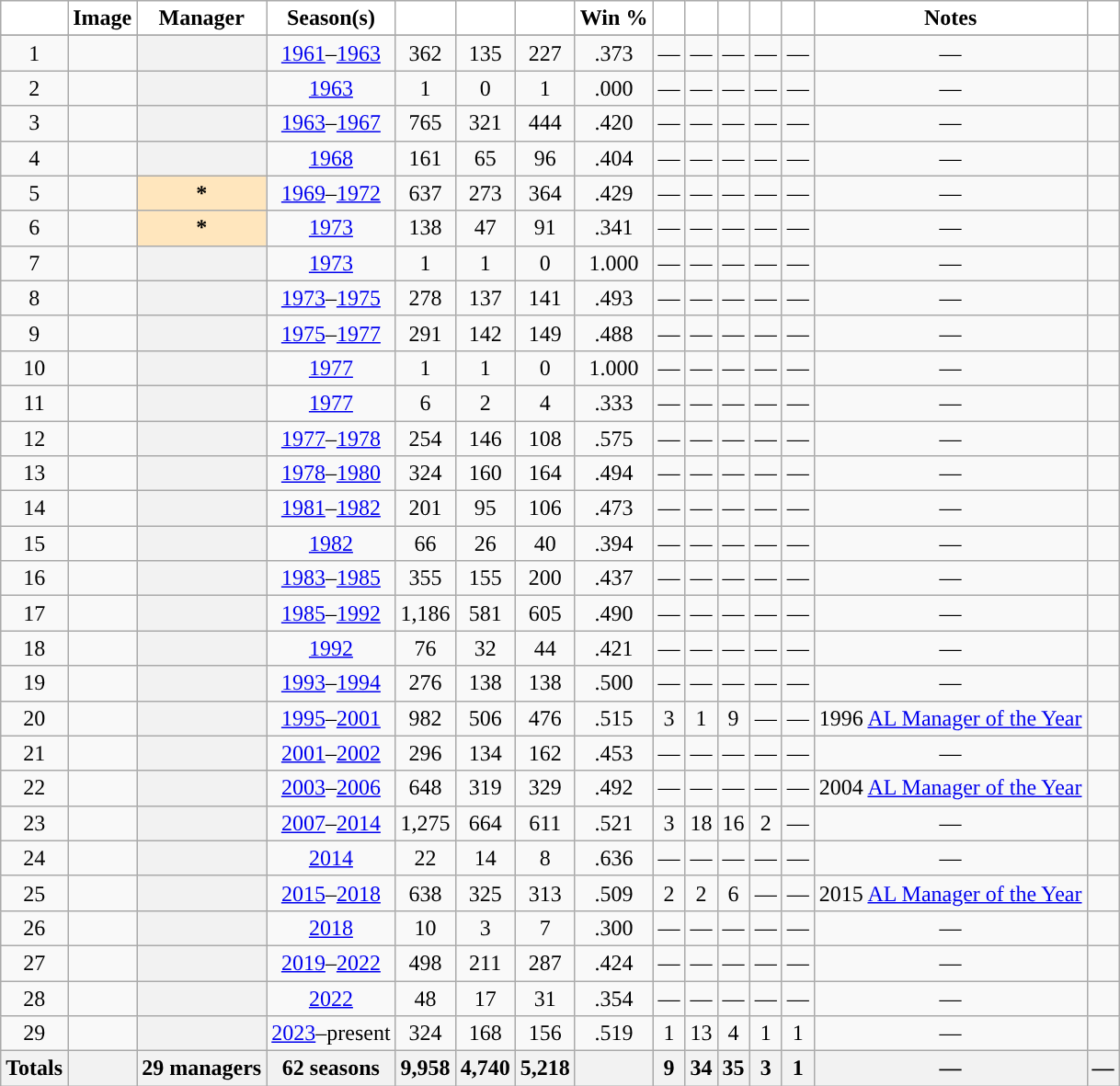<table class="wikitable sortable plainrowheaders" style="text-align:center;">
<tr>
<th scope="col" style="background-color:#ffffff; border-top:#"></th>
<th scope="col" class="unsortable" style="background-color:#ffffff; border-top:#">Image</th>
<th scope="col" style="background-color:#ffffff; border-top:#">Manager</th>
<th scope="col" style="background-color:#ffffff; border-top:#">Season(s)</th>
<th scope="col" style="background-color:#ffffff; border-top:#"></th>
<th scope="col" style="background-color:#ffffff; border-top:#"></th>
<th scope="col" style="background-color:#ffffff; border-top:#"></th>
<th scope="col" style="background-color:#ffffff; border-top:#">Win %</th>
<th scope="col" style="background-color:#ffffff; border-top:#"></th>
<th scope="col" style="background-color:#ffffff; border-top:#"></th>
<th scope="col" style="background-color:#ffffff; border-top:#"></th>
<th scope="col" style="background-color:#ffffff; border-top:#"></th>
<th scope="col" style="background-color:#ffffff; border-top:#"></th>
<th scope="col" style="background-color:#ffffff; border-top:#">Notes</th>
<th scope="col" class="unsortable" style="background-color:#ffffff; border-top:#"></th>
</tr>
<tr>
</tr>
<tr>
<td>1</td>
<td></td>
<th scope="row" style="text-align:center"></th>
<td><a href='#'>1961</a>–<a href='#'>1963</a></td>
<td>362</td>
<td>135</td>
<td>227</td>
<td>.373</td>
<td>—</td>
<td>—</td>
<td>—</td>
<td>—</td>
<td>—</td>
<td>—</td>
<td></td>
</tr>
<tr>
<td>2</td>
<td></td>
<th scope="row" style="text-align:center"></th>
<td><a href='#'>1963</a></td>
<td>1</td>
<td>0</td>
<td>1</td>
<td>.000</td>
<td>—</td>
<td>—</td>
<td>—</td>
<td>—</td>
<td>—</td>
<td>—</td>
<td></td>
</tr>
<tr>
<td>3</td>
<td></td>
<th scope="row" style="text-align:center"></th>
<td><a href='#'>1963</a>–<a href='#'>1967</a></td>
<td>765</td>
<td>321</td>
<td>444</td>
<td>.420</td>
<td>—</td>
<td>—</td>
<td>—</td>
<td>—</td>
<td>—</td>
<td>—</td>
<td></td>
</tr>
<tr>
<td>4</td>
<td></td>
<th scope="row" style="text-align:center"></th>
<td><a href='#'>1968</a></td>
<td>161</td>
<td>65</td>
<td>96</td>
<td>.404</td>
<td>—</td>
<td>—</td>
<td>—</td>
<td>—</td>
<td>—</td>
<td>—</td>
<td></td>
</tr>
<tr>
<td>5</td>
<td></td>
<th scope="row" style="text-align:center; background:#FFE6BD">*</th>
<td><a href='#'>1969</a>–<a href='#'>1972</a></td>
<td>637</td>
<td>273</td>
<td>364</td>
<td>.429</td>
<td>—</td>
<td>—</td>
<td>—</td>
<td>—</td>
<td>—</td>
<td>—</td>
<td></td>
</tr>
<tr>
<td>6</td>
<td></td>
<th scope="row" style="text-align:center; background:#FFE6BD">*</th>
<td><a href='#'>1973</a></td>
<td>138</td>
<td>47</td>
<td>91</td>
<td>.341</td>
<td>—</td>
<td>—</td>
<td>—</td>
<td>—</td>
<td>—</td>
<td>—</td>
<td></td>
</tr>
<tr>
<td>7</td>
<td></td>
<th scope="row" style="text-align:center"></th>
<td><a href='#'>1973</a></td>
<td>1</td>
<td>1</td>
<td>0</td>
<td>1.000</td>
<td>—</td>
<td>—</td>
<td>—</td>
<td>—</td>
<td>—</td>
<td>—</td>
<td></td>
</tr>
<tr>
<td>8</td>
<td></td>
<th scope="row" style="text-align:center"></th>
<td><a href='#'>1973</a>–<a href='#'>1975</a></td>
<td>278</td>
<td>137</td>
<td>141</td>
<td>.493</td>
<td>—</td>
<td>—</td>
<td>—</td>
<td>—</td>
<td>—</td>
<td>—</td>
<td></td>
</tr>
<tr>
<td>9</td>
<td></td>
<th scope="row" style="text-align:center"></th>
<td><a href='#'>1975</a>–<a href='#'>1977</a></td>
<td>291</td>
<td>142</td>
<td>149</td>
<td>.488</td>
<td>—</td>
<td>—</td>
<td>—</td>
<td>—</td>
<td>—</td>
<td>—</td>
<td></td>
</tr>
<tr>
<td>10</td>
<td></td>
<th scope="row" style="text-align:center"></th>
<td><a href='#'>1977</a></td>
<td>1</td>
<td>1</td>
<td>0</td>
<td>1.000</td>
<td>—</td>
<td>—</td>
<td>—</td>
<td>—</td>
<td>—</td>
<td>—</td>
<td></td>
</tr>
<tr>
<td>11</td>
<td></td>
<th scope="row" style="text-align:center"></th>
<td><a href='#'>1977</a></td>
<td>6</td>
<td>2</td>
<td>4</td>
<td>.333</td>
<td>—</td>
<td>—</td>
<td>—</td>
<td>—</td>
<td>—</td>
<td>—</td>
<td></td>
</tr>
<tr>
<td>12</td>
<td></td>
<th scope="row" style="text-align:center"></th>
<td><a href='#'>1977</a>–<a href='#'>1978</a></td>
<td>254</td>
<td>146</td>
<td>108</td>
<td>.575</td>
<td>—</td>
<td>—</td>
<td>—</td>
<td>—</td>
<td>—</td>
<td>—</td>
<td></td>
</tr>
<tr>
<td>13</td>
<td></td>
<th scope="row" style="text-align:center"></th>
<td><a href='#'>1978</a>–<a href='#'>1980</a></td>
<td>324</td>
<td>160</td>
<td>164</td>
<td>.494</td>
<td>—</td>
<td>—</td>
<td>—</td>
<td>—</td>
<td>—</td>
<td>—</td>
<td></td>
</tr>
<tr>
<td>14</td>
<td></td>
<th scope="row" style="text-align:center"></th>
<td><a href='#'>1981</a>–<a href='#'>1982</a></td>
<td>201</td>
<td>95</td>
<td>106</td>
<td>.473</td>
<td>—</td>
<td>—</td>
<td>—</td>
<td>—</td>
<td>—</td>
<td>—</td>
<td></td>
</tr>
<tr>
<td>15</td>
<td></td>
<th scope="row" style="text-align:center"></th>
<td><a href='#'>1982</a></td>
<td>66</td>
<td>26</td>
<td>40</td>
<td>.394</td>
<td>—</td>
<td>—</td>
<td>—</td>
<td>—</td>
<td>—</td>
<td>—</td>
<td></td>
</tr>
<tr>
<td>16</td>
<td></td>
<th scope="row" style="text-align:center"></th>
<td><a href='#'>1983</a>–<a href='#'>1985</a></td>
<td>355</td>
<td>155</td>
<td>200</td>
<td>.437</td>
<td>—</td>
<td>—</td>
<td>—</td>
<td>—</td>
<td>—</td>
<td>—</td>
<td></td>
</tr>
<tr>
<td>17</td>
<td></td>
<th scope="row" style="text-align:center"></th>
<td><a href='#'>1985</a>–<a href='#'>1992</a></td>
<td>1,186</td>
<td>581</td>
<td>605</td>
<td>.490</td>
<td>—</td>
<td>—</td>
<td>—</td>
<td>—</td>
<td>—</td>
<td>—</td>
<td></td>
</tr>
<tr>
<td>18</td>
<td></td>
<th scope="row" style="text-align:center"></th>
<td><a href='#'>1992</a></td>
<td>76</td>
<td>32</td>
<td>44</td>
<td>.421</td>
<td>—</td>
<td>—</td>
<td>—</td>
<td>—</td>
<td>—</td>
<td>—</td>
<td></td>
</tr>
<tr>
<td>19</td>
<td></td>
<th scope="row" style="text-align:center"></th>
<td><a href='#'>1993</a>–<a href='#'>1994</a></td>
<td>276</td>
<td>138</td>
<td>138</td>
<td>.500</td>
<td>—</td>
<td>—</td>
<td>—</td>
<td>—</td>
<td>—</td>
<td>—</td>
<td></td>
</tr>
<tr>
<td>20</td>
<td></td>
<th scope="row" style="text-align:center"></th>
<td><a href='#'>1995</a>–<a href='#'>2001</a></td>
<td>982</td>
<td>506</td>
<td>476</td>
<td>.515</td>
<td>3</td>
<td>1</td>
<td>9</td>
<td>—</td>
<td>—</td>
<td>1996 <a href='#'>AL Manager of the Year</a></td>
<td></td>
</tr>
<tr>
<td>21</td>
<td></td>
<th scope="row" style="text-align:center"></th>
<td><a href='#'>2001</a>–<a href='#'>2002</a></td>
<td>296</td>
<td>134</td>
<td>162</td>
<td>.453</td>
<td>—</td>
<td>—</td>
<td>—</td>
<td>—</td>
<td>—</td>
<td>—</td>
<td></td>
</tr>
<tr>
<td>22</td>
<td></td>
<th scope="row" style="text-align:center"></th>
<td><a href='#'>2003</a>–<a href='#'>2006</a></td>
<td>648</td>
<td>319</td>
<td>329</td>
<td>.492</td>
<td>—</td>
<td>—</td>
<td>—</td>
<td>—</td>
<td>—</td>
<td>2004 <a href='#'>AL Manager of the Year</a></td>
<td></td>
</tr>
<tr>
<td>23</td>
<td></td>
<th scope="row" style="text-align:center"></th>
<td><a href='#'>2007</a>–<a href='#'>2014</a></td>
<td>1,275</td>
<td>664</td>
<td>611</td>
<td>.521</td>
<td>3</td>
<td>18</td>
<td>16</td>
<td>2</td>
<td>—</td>
<td>—</td>
<td></td>
</tr>
<tr>
<td>24</td>
<td></td>
<th scope="row" style="text-align:center"></th>
<td><a href='#'>2014</a></td>
<td>22</td>
<td>14</td>
<td>8</td>
<td>.636</td>
<td>—</td>
<td>—</td>
<td>—</td>
<td>—</td>
<td>—</td>
<td>—</td>
<td></td>
</tr>
<tr>
<td>25</td>
<td></td>
<th scope="row" style="text-align:center"></th>
<td><a href='#'>2015</a>–<a href='#'>2018</a></td>
<td>638</td>
<td>325</td>
<td>313</td>
<td>.509</td>
<td>2</td>
<td>2</td>
<td>6</td>
<td>—</td>
<td>—</td>
<td>2015 <a href='#'>AL Manager of the Year</a></td>
<td></td>
</tr>
<tr>
<td>26</td>
<td></td>
<th scope="row" style="text-align:center"></th>
<td><a href='#'>2018</a></td>
<td>10</td>
<td>3</td>
<td>7</td>
<td>.300</td>
<td>—</td>
<td>—</td>
<td>—</td>
<td>—</td>
<td>—</td>
<td>—</td>
<td></td>
</tr>
<tr>
<td>27</td>
<td></td>
<th scope="row" style="text-align:center"></th>
<td><a href='#'>2019</a>–<a href='#'>2022</a></td>
<td>498</td>
<td>211</td>
<td>287</td>
<td>.424</td>
<td>—</td>
<td>—</td>
<td>—</td>
<td>—</td>
<td>—</td>
<td>—</td>
<td></td>
</tr>
<tr>
<td>28</td>
<td></td>
<th scope="row" style="text-align:center"></th>
<td><a href='#'>2022</a></td>
<td>48</td>
<td>17</td>
<td>31</td>
<td>.354</td>
<td>—</td>
<td>—</td>
<td>—</td>
<td>—</td>
<td>—</td>
<td>—</td>
<td></td>
</tr>
<tr>
<td>29</td>
<td></td>
<th scope="row" style="text-align:center"></th>
<td><a href='#'>2023</a>–present</td>
<td>324</td>
<td>168</td>
<td>156</td>
<td>.519</td>
<td>1</td>
<td>13</td>
<td>4</td>
<td>1</td>
<td>1</td>
<td>—</td>
<td></td>
</tr>
<tr class="sortbottom">
<th scope="row" style="text-align:center"><strong>Totals</strong></th>
<th></th>
<th>29 managers</th>
<th>62 seasons</th>
<th>9,958</th>
<th>4,740</th>
<th>5,218</th>
<th></th>
<th>9</th>
<th>34</th>
<th>35</th>
<th>3</th>
<th>1</th>
<th>—</th>
<th>—</th>
</tr>
</table>
